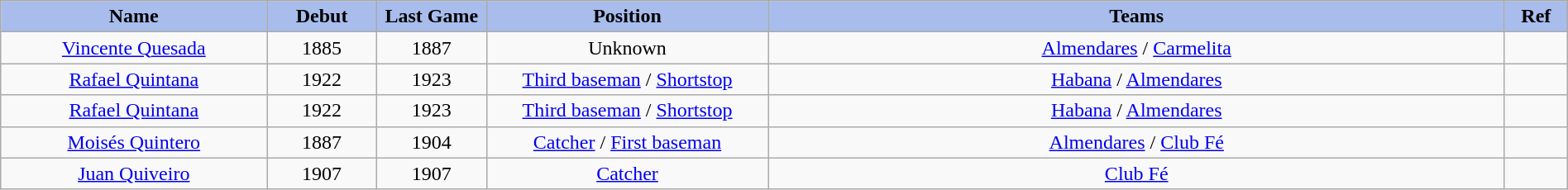<table class="wikitable" style="width: 100%">
<tr>
<th style="background:#a8bdec; width:17%;">Name</th>
<th style="width:7%; background:#a8bdec;">Debut</th>
<th style="width:7%; background:#a8bdec;">Last Game</th>
<th style="width:18%; background:#a8bdec;">Position</th>
<th style="width:47%; background:#a8bdec;">Teams</th>
<th style="width:4%; background:#a8bdec;">Ref</th>
</tr>
<tr align=center>
<td><a href='#'>Vincente Quesada</a></td>
<td>1885</td>
<td>1887</td>
<td>Unknown</td>
<td><a href='#'>Almendares</a> / <a href='#'>Carmelita</a></td>
<td></td>
</tr>
<tr align=center>
<td><a href='#'>Rafael Quintana</a></td>
<td>1922</td>
<td>1923</td>
<td><a href='#'>Third baseman</a> / <a href='#'>Shortstop</a></td>
<td><a href='#'>Habana</a> / <a href='#'>Almendares</a></td>
<td></td>
</tr>
<tr align=center>
<td><a href='#'>Rafael Quintana</a></td>
<td>1922</td>
<td>1923</td>
<td><a href='#'>Third baseman</a> / <a href='#'>Shortstop</a></td>
<td><a href='#'>Habana</a> / <a href='#'>Almendares</a></td>
<td></td>
</tr>
<tr align=center>
<td><a href='#'>Moisés Quintero</a></td>
<td>1887</td>
<td>1904</td>
<td><a href='#'>Catcher</a> / <a href='#'>First baseman</a></td>
<td><a href='#'>Almendares</a> / <a href='#'>Club Fé</a></td>
<td></td>
</tr>
<tr align=center>
<td><a href='#'>Juan Quiveiro</a></td>
<td>1907</td>
<td>1907</td>
<td><a href='#'>Catcher</a></td>
<td><a href='#'>Club Fé</a></td>
<td></td>
</tr>
</table>
